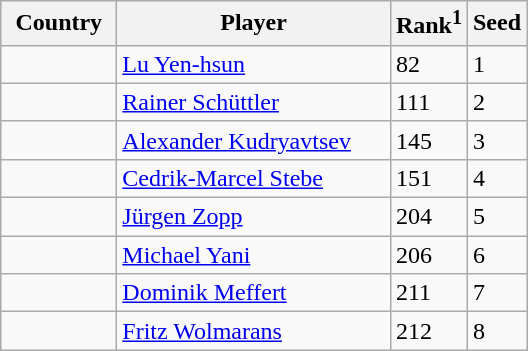<table class="sortable wikitable">
<tr>
<th width="70">Country</th>
<th width="175">Player</th>
<th>Rank<sup>1</sup></th>
<th>Seed</th>
</tr>
<tr>
<td></td>
<td><a href='#'>Lu Yen-hsun</a></td>
<td>82</td>
<td>1</td>
</tr>
<tr>
<td></td>
<td><a href='#'>Rainer Schüttler</a></td>
<td>111</td>
<td>2</td>
</tr>
<tr>
<td></td>
<td><a href='#'>Alexander Kudryavtsev</a></td>
<td>145</td>
<td>3</td>
</tr>
<tr>
<td></td>
<td><a href='#'>Cedrik-Marcel Stebe</a></td>
<td>151</td>
<td>4</td>
</tr>
<tr>
<td></td>
<td><a href='#'>Jürgen Zopp</a></td>
<td>204</td>
<td>5</td>
</tr>
<tr>
<td></td>
<td><a href='#'>Michael Yani</a></td>
<td>206</td>
<td>6</td>
</tr>
<tr>
<td></td>
<td><a href='#'>Dominik Meffert</a></td>
<td>211</td>
<td>7</td>
</tr>
<tr>
<td></td>
<td><a href='#'>Fritz Wolmarans</a></td>
<td>212</td>
<td>8</td>
</tr>
</table>
